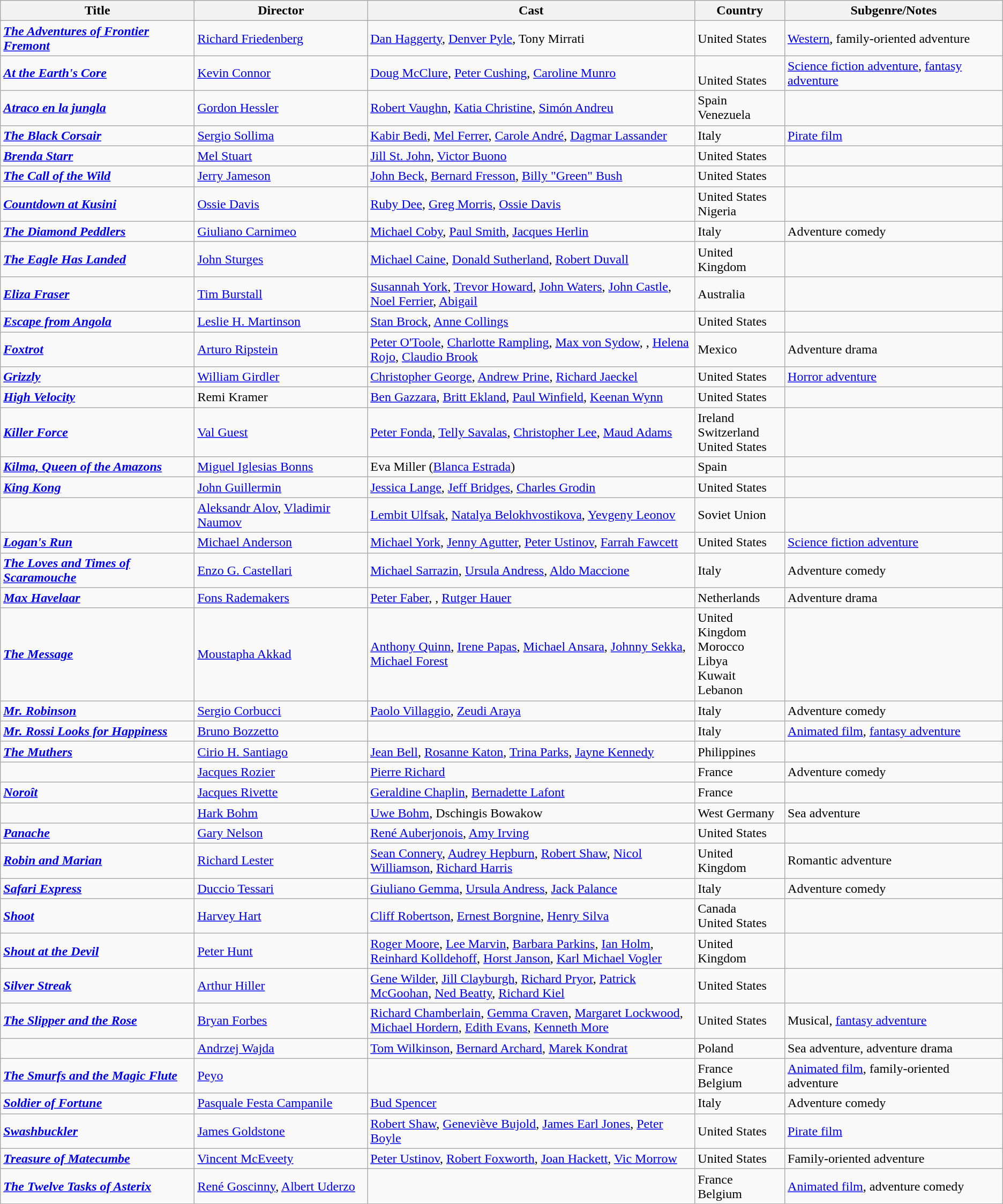<table class="wikitable">
<tr>
<th>Title</th>
<th>Director</th>
<th style="width: 400px;">Cast</th>
<th>Country</th>
<th>Subgenre/Notes</th>
</tr>
<tr>
<td><strong><em><a href='#'>The Adventures of Frontier Fremont</a></em></strong></td>
<td><a href='#'>Richard Friedenberg</a></td>
<td><a href='#'>Dan Haggerty</a>, <a href='#'>Denver Pyle</a>, Tony Mirrati</td>
<td>United States</td>
<td><a href='#'>Western</a>, family-oriented adventure</td>
</tr>
<tr>
<td><strong><em><a href='#'>At the Earth's Core</a></em></strong></td>
<td><a href='#'>Kevin Connor</a></td>
<td><a href='#'>Doug McClure</a>, <a href='#'>Peter Cushing</a>, <a href='#'>Caroline Munro</a></td>
<td><br>United States</td>
<td><a href='#'>Science fiction adventure</a>, <a href='#'>fantasy adventure</a></td>
</tr>
<tr>
<td><strong><em><a href='#'>Atraco en la jungla</a></em></strong></td>
<td><a href='#'>Gordon Hessler</a></td>
<td><a href='#'>Robert Vaughn</a>, <a href='#'>Katia Christine</a>, <a href='#'>Simón Andreu</a></td>
<td>Spain<br>Venezuela</td>
<td></td>
</tr>
<tr>
<td><strong><em><a href='#'>The Black Corsair</a></em></strong></td>
<td><a href='#'>Sergio Sollima</a></td>
<td><a href='#'>Kabir Bedi</a>, <a href='#'>Mel Ferrer</a>, <a href='#'>Carole André</a>, <a href='#'>Dagmar Lassander</a></td>
<td>Italy</td>
<td><a href='#'>Pirate film</a></td>
</tr>
<tr>
<td><strong><em><a href='#'>Brenda Starr</a></em></strong></td>
<td><a href='#'>Mel Stuart</a></td>
<td><a href='#'>Jill St. John</a>, <a href='#'>Victor Buono</a></td>
<td>United States</td>
<td></td>
</tr>
<tr>
<td><strong><em><a href='#'>The Call of the Wild</a></em></strong></td>
<td><a href='#'>Jerry Jameson</a></td>
<td><a href='#'>John Beck</a>, <a href='#'>Bernard Fresson</a>, <a href='#'>Billy "Green" Bush</a></td>
<td>United States</td>
<td></td>
</tr>
<tr>
<td><strong><em><a href='#'>Countdown at Kusini</a></em></strong></td>
<td><a href='#'>Ossie Davis</a></td>
<td><a href='#'>Ruby Dee</a>, <a href='#'>Greg Morris</a>, <a href='#'>Ossie Davis</a></td>
<td>United States<br>Nigeria</td>
<td></td>
</tr>
<tr>
<td><strong><em><a href='#'>The Diamond Peddlers</a></em></strong></td>
<td><a href='#'>Giuliano Carnimeo</a></td>
<td><a href='#'>Michael Coby</a>, <a href='#'>Paul Smith</a>, <a href='#'>Jacques Herlin</a></td>
<td>Italy</td>
<td>Adventure comedy</td>
</tr>
<tr>
<td><strong><em><a href='#'>The Eagle Has Landed</a></em></strong></td>
<td><a href='#'>John Sturges</a></td>
<td><a href='#'>Michael Caine</a>, <a href='#'>Donald Sutherland</a>, <a href='#'>Robert Duvall</a></td>
<td>United Kingdom</td>
<td></td>
</tr>
<tr>
<td><strong><em><a href='#'>Eliza Fraser</a></em></strong></td>
<td><a href='#'>Tim Burstall</a></td>
<td><a href='#'>Susannah York</a>, <a href='#'>Trevor Howard</a>, <a href='#'>John Waters</a>, <a href='#'>John Castle</a>, <a href='#'>Noel Ferrier</a>, <a href='#'>Abigail</a></td>
<td>Australia</td>
<td></td>
</tr>
<tr>
<td><strong><em><a href='#'>Escape from Angola</a></em></strong></td>
<td><a href='#'>Leslie H. Martinson</a></td>
<td><a href='#'>Stan Brock</a>, <a href='#'>Anne Collings</a></td>
<td>United States</td>
<td></td>
</tr>
<tr>
<td><strong><em><a href='#'>Foxtrot</a></em></strong></td>
<td><a href='#'>Arturo Ripstein</a></td>
<td><a href='#'>Peter O'Toole</a>, <a href='#'>Charlotte Rampling</a>, <a href='#'>Max von Sydow</a>, , <a href='#'>Helena Rojo</a>, <a href='#'>Claudio Brook</a></td>
<td>Mexico</td>
<td>Adventure drama</td>
</tr>
<tr>
<td><strong><em><a href='#'>Grizzly</a></em></strong></td>
<td><a href='#'>William Girdler</a></td>
<td><a href='#'>Christopher George</a>, <a href='#'>Andrew Prine</a>, <a href='#'>Richard Jaeckel</a></td>
<td>United States</td>
<td><a href='#'>Horror adventure</a></td>
</tr>
<tr>
<td><strong><em><a href='#'>High Velocity</a></em></strong></td>
<td>Remi Kramer</td>
<td><a href='#'>Ben Gazzara</a>, <a href='#'>Britt Ekland</a>, <a href='#'>Paul Winfield</a>, <a href='#'>Keenan Wynn</a></td>
<td>United States</td>
<td></td>
</tr>
<tr>
<td><strong><em><a href='#'>Killer Force</a></em></strong></td>
<td><a href='#'>Val Guest</a></td>
<td><a href='#'>Peter Fonda</a>, <a href='#'>Telly Savalas</a>, <a href='#'>Christopher Lee</a>, <a href='#'>Maud Adams</a></td>
<td>Ireland<br>Switzerland<br>United States</td>
<td></td>
</tr>
<tr>
<td><strong><em><a href='#'>Kilma, Queen of the Amazons</a></em></strong></td>
<td><a href='#'>Miguel Iglesias Bonns</a></td>
<td>Eva Miller (<a href='#'>Blanca Estrada</a>)</td>
<td>Spain</td>
<td></td>
</tr>
<tr>
<td><strong><em><a href='#'>King Kong</a></em></strong></td>
<td><a href='#'>John Guillermin</a></td>
<td><a href='#'>Jessica Lange</a>, <a href='#'>Jeff Bridges</a>, <a href='#'>Charles Grodin</a></td>
<td>United States</td>
<td></td>
</tr>
<tr>
<td><strong><em></em></strong></td>
<td><a href='#'>Aleksandr Alov</a>, <a href='#'>Vladimir Naumov</a></td>
<td><a href='#'>Lembit Ulfsak</a>, <a href='#'>Natalya Belokhvostikova</a>, <a href='#'>Yevgeny Leonov</a></td>
<td>Soviet Union</td>
<td></td>
</tr>
<tr>
<td><strong><em><a href='#'>Logan's Run</a></em></strong></td>
<td><a href='#'>Michael Anderson</a></td>
<td><a href='#'>Michael York</a>, <a href='#'>Jenny Agutter</a>, <a href='#'>Peter Ustinov</a>, <a href='#'>Farrah Fawcett</a></td>
<td>United States</td>
<td><a href='#'>Science fiction adventure</a></td>
</tr>
<tr>
<td><strong><em><a href='#'>The Loves and Times of Scaramouche</a></em></strong></td>
<td><a href='#'>Enzo G. Castellari</a></td>
<td><a href='#'>Michael Sarrazin</a>, <a href='#'>Ursula Andress</a>, <a href='#'>Aldo Maccione</a></td>
<td>Italy</td>
<td>Adventure comedy</td>
</tr>
<tr>
<td><strong><em><a href='#'>Max Havelaar</a></em></strong></td>
<td><a href='#'>Fons Rademakers</a></td>
<td><a href='#'>Peter Faber</a>, , <a href='#'>Rutger Hauer</a></td>
<td>Netherlands</td>
<td>Adventure drama</td>
</tr>
<tr>
<td><strong><em><a href='#'>The Message</a></em></strong></td>
<td><a href='#'>Moustapha Akkad</a></td>
<td><a href='#'>Anthony Quinn</a>, <a href='#'>Irene Papas</a>, <a href='#'>Michael Ansara</a>, <a href='#'>Johnny Sekka</a>, <a href='#'>Michael Forest</a></td>
<td>United Kingdom<br>Morocco<br>Libya<br>Kuwait<br>Lebanon</td>
<td></td>
</tr>
<tr>
<td><strong><em><a href='#'>Mr. Robinson</a></em></strong></td>
<td><a href='#'>Sergio Corbucci</a></td>
<td><a href='#'>Paolo Villaggio</a>, <a href='#'>Zeudi Araya</a></td>
<td>Italy</td>
<td>Adventure comedy</td>
</tr>
<tr>
<td><strong><em><a href='#'>Mr. Rossi Looks for Happiness</a></em></strong></td>
<td><a href='#'>Bruno Bozzetto</a></td>
<td></td>
<td>Italy</td>
<td><a href='#'>Animated film</a>, <a href='#'>fantasy adventure</a></td>
</tr>
<tr>
<td><strong><em><a href='#'>The Muthers</a></em></strong></td>
<td><a href='#'>Cirio H. Santiago</a></td>
<td><a href='#'>Jean Bell</a>, <a href='#'>Rosanne Katon</a>, <a href='#'>Trina Parks</a>, <a href='#'>Jayne Kennedy</a></td>
<td>Philippines</td>
<td></td>
</tr>
<tr>
<td><strong><em></em></strong></td>
<td><a href='#'>Jacques Rozier</a></td>
<td><a href='#'>Pierre Richard</a></td>
<td>France</td>
<td>Adventure comedy</td>
</tr>
<tr>
<td><strong><em><a href='#'>Noroît</a></em></strong></td>
<td><a href='#'>Jacques Rivette</a></td>
<td><a href='#'>Geraldine Chaplin</a>, <a href='#'>Bernadette Lafont</a></td>
<td>France</td>
<td></td>
</tr>
<tr>
<td><strong><em></em></strong></td>
<td><a href='#'>Hark Bohm</a></td>
<td><a href='#'>Uwe Bohm</a>, Dschingis Bowakow</td>
<td>West Germany</td>
<td>Sea adventure</td>
</tr>
<tr>
<td><strong><em><a href='#'>Panache</a></em></strong></td>
<td><a href='#'>Gary Nelson</a></td>
<td><a href='#'>René Auberjonois</a>, <a href='#'>Amy Irving</a></td>
<td>United States</td>
<td></td>
</tr>
<tr>
<td><strong><em><a href='#'>Robin and Marian</a></em></strong></td>
<td><a href='#'>Richard Lester</a></td>
<td><a href='#'>Sean Connery</a>, <a href='#'>Audrey Hepburn</a>, <a href='#'>Robert Shaw</a>, <a href='#'>Nicol Williamson</a>, <a href='#'>Richard Harris</a></td>
<td>United Kingdom</td>
<td>Romantic adventure</td>
</tr>
<tr>
<td><strong><em><a href='#'>Safari Express</a></em></strong></td>
<td><a href='#'>Duccio Tessari</a></td>
<td><a href='#'>Giuliano Gemma</a>, <a href='#'>Ursula Andress</a>, <a href='#'>Jack Palance</a></td>
<td>Italy</td>
<td>Adventure comedy</td>
</tr>
<tr>
<td><strong><em><a href='#'>Shoot</a></em></strong></td>
<td><a href='#'>Harvey Hart</a></td>
<td><a href='#'>Cliff Robertson</a>, <a href='#'>Ernest Borgnine</a>, <a href='#'>Henry Silva</a></td>
<td>Canada<br>United States</td>
<td></td>
</tr>
<tr>
<td><strong><em><a href='#'>Shout at the Devil</a></em></strong></td>
<td><a href='#'>Peter Hunt</a></td>
<td><a href='#'>Roger Moore</a>, <a href='#'>Lee Marvin</a>, <a href='#'>Barbara Parkins</a>, <a href='#'>Ian Holm</a>, <a href='#'>Reinhard Kolldehoff</a>, <a href='#'>Horst Janson</a>, <a href='#'>Karl Michael Vogler</a></td>
<td>United Kingdom</td>
<td></td>
</tr>
<tr>
<td><strong><em><a href='#'>Silver Streak</a></em></strong></td>
<td><a href='#'>Arthur Hiller</a></td>
<td><a href='#'>Gene Wilder</a>, <a href='#'>Jill Clayburgh</a>, <a href='#'>Richard Pryor</a>, <a href='#'>Patrick McGoohan</a>, <a href='#'>Ned Beatty</a>, <a href='#'>Richard Kiel</a></td>
<td>United States</td>
<td></td>
</tr>
<tr>
<td><strong><em><a href='#'>The Slipper and the Rose</a></em></strong></td>
<td><a href='#'>Bryan Forbes</a></td>
<td><a href='#'>Richard Chamberlain</a>, <a href='#'>Gemma Craven</a>, <a href='#'>Margaret Lockwood</a>, <a href='#'>Michael Hordern</a>, <a href='#'>Edith Evans</a>, <a href='#'>Kenneth More</a></td>
<td>United States</td>
<td>Musical, <a href='#'>fantasy adventure</a></td>
</tr>
<tr>
<td><strong><em></em></strong></td>
<td><a href='#'>Andrzej Wajda</a></td>
<td><a href='#'>Tom Wilkinson</a>, <a href='#'>Bernard Archard</a>, <a href='#'>Marek Kondrat</a></td>
<td>Poland</td>
<td>Sea adventure, adventure drama</td>
</tr>
<tr>
<td><strong><em><a href='#'>The Smurfs and the Magic Flute</a></em></strong></td>
<td><a href='#'>Peyo</a></td>
<td></td>
<td>France<br>Belgium</td>
<td><a href='#'>Animated film</a>, family-oriented adventure</td>
</tr>
<tr>
<td><strong><em><a href='#'>Soldier of Fortune</a></em></strong></td>
<td><a href='#'>Pasquale Festa Campanile</a></td>
<td><a href='#'>Bud Spencer</a></td>
<td>Italy</td>
<td>Adventure comedy</td>
</tr>
<tr>
<td><strong><em><a href='#'>Swashbuckler</a></em></strong></td>
<td><a href='#'>James Goldstone</a></td>
<td><a href='#'>Robert Shaw</a>, <a href='#'>Geneviève Bujold</a>, <a href='#'>James Earl Jones</a>, <a href='#'>Peter Boyle</a></td>
<td>United States</td>
<td><a href='#'>Pirate film</a></td>
</tr>
<tr>
<td><strong><em><a href='#'>Treasure of Matecumbe</a></em></strong></td>
<td><a href='#'>Vincent McEveety</a></td>
<td><a href='#'>Peter Ustinov</a>, <a href='#'>Robert Foxworth</a>, <a href='#'>Joan Hackett</a>, <a href='#'>Vic Morrow</a></td>
<td>United States</td>
<td>Family-oriented adventure</td>
</tr>
<tr>
<td><strong><em><a href='#'>The Twelve Tasks of Asterix</a></em></strong></td>
<td><a href='#'>René Goscinny</a>, <a href='#'>Albert Uderzo</a></td>
<td></td>
<td>France<br>Belgium</td>
<td><a href='#'>Animated film</a>, adventure comedy</td>
</tr>
</table>
